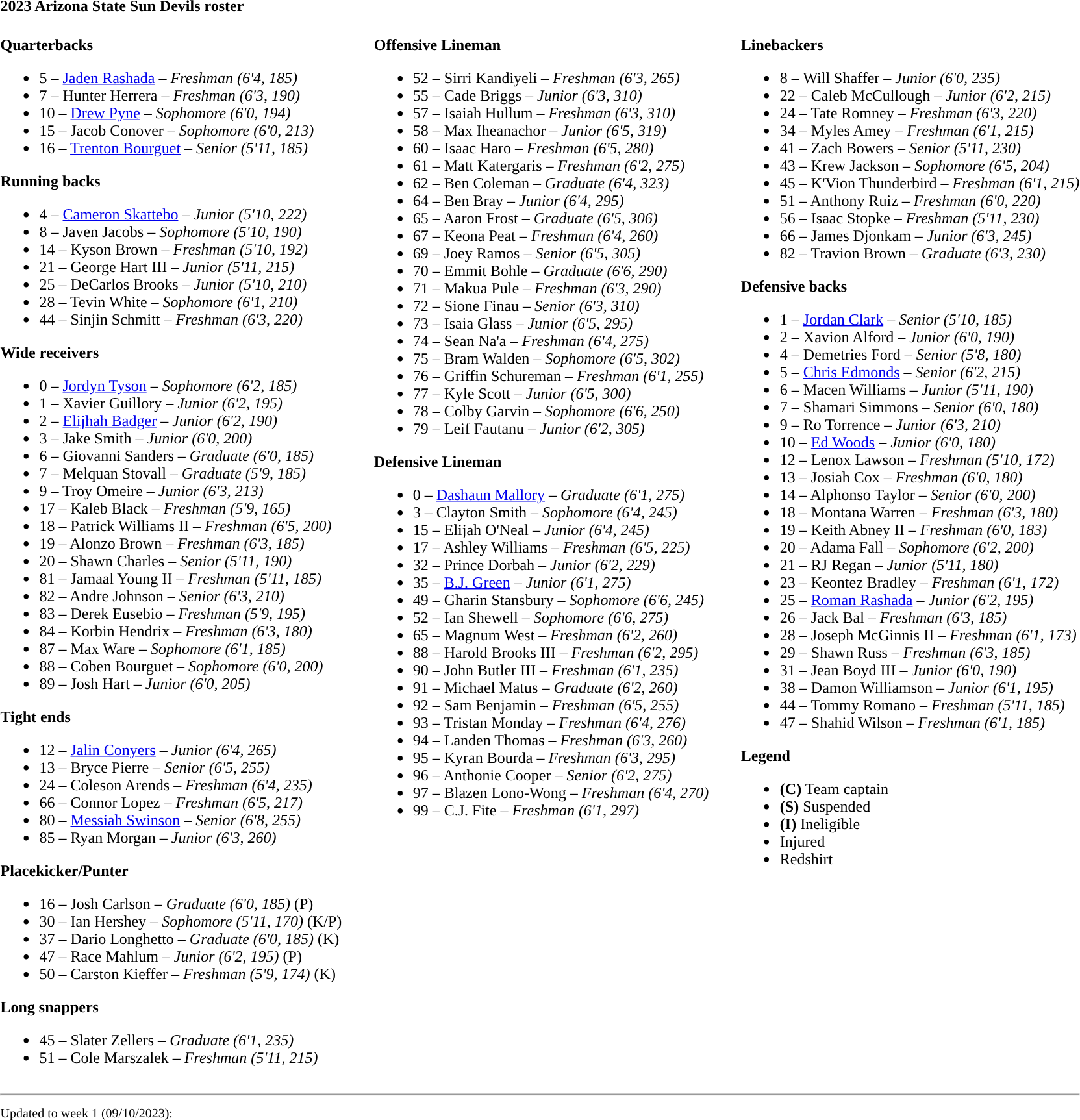<table class="toccolours" style="text-align: left;">
<tr>
<th colspan="7">2023 Arizona State Sun Devils roster</th>
</tr>
<tr>
<td><br><strong>Quarterbacks</strong><ul><li>5 – <a href='#'>Jaden Rashada</a> – <em>Freshman (6'4, 185)</em> </li><li>7 – Hunter Herrera – <em>Freshman (6'3, 190)</em> </li><li>10 – <a href='#'>Drew Pyne</a> – <em> Sophomore (6'0, 194)</em> </li><li>15 – Jacob Conover – <em> Sophomore (6'0, 213)</em> </li><li>16 – <a href='#'>Trenton Bourguet</a> – <em> Senior (5'11, 185)</em> </li></ul><strong>Running backs</strong><ul><li>4 – <a href='#'>Cameron Skattebo</a> – <em>Junior (5'10, 222)</em> </li><li>8 – Javen Jacobs – <em>Sophomore (5'10, 190)</em> </li><li>14 – Kyson Brown – <em>Freshman (5'10, 192)</em> </li><li>21 – George Hart III – <em>Junior (5'11, 215)</em> </li><li>25 – DeCarlos Brooks – <em> Junior (5'10, 210)</em> </li><li>28 – Tevin White – <em>Sophomore (6'1, 210)</em> </li><li>44 – Sinjin Schmitt – <em>Freshman (6'3, 220)</em> </li></ul><strong>Wide receivers</strong><ul><li>0 – <a href='#'>Jordyn Tyson</a> – <em>Sophomore (6'2, 185)</em> </li><li>1 – Xavier Guillory – <em> Junior (6'2, 195)</em> </li><li>2 – <a href='#'>Elijhah Badger</a> – <em> Junior (6'2, 190)</em> </li><li>3 – Jake Smith – <em> Junior (6'0, 200)</em> </li><li>6 – Giovanni Sanders – <em>Graduate (6'0, 185)</em> </li><li>7 – Melquan Stovall – <em>Graduate (5'9, 185)</em> </li><li>9 – Troy Omeire – <em> Junior (6'3, 213)</em> </li><li>17 – Kaleb Black – <em>Freshman (5'9, 165)</em> </li><li>18 – Patrick Williams II – <em> Freshman (6'5, 200)</em> </li><li>19 – Alonzo Brown – <em>Freshman (6'3, 185)</em> </li><li>20 – Shawn Charles – <em> Senior (5'11, 190)</em> </li><li>81 – Jamaal Young II – <em>Freshman (5'11, 185)</em> </li><li>82 – Andre Johnson – <em> Senior (6'3, 210)</em> </li><li>83 – Derek Eusebio – <em>Freshman (5'9, 195)</em> </li><li>84 – Korbin Hendrix – <em>Freshman (6'3, 180)</em> </li><li>87 – Max Ware – <em> Sophomore (6'1, 185)</em> </li><li>88 – Coben Bourguet – <em> Sophomore (6'0, 200)</em> </li><li>89 – Josh Hart – <em> Junior (6'0, 205)</em> </li></ul><strong>Tight ends</strong><ul><li>12 – <a href='#'>Jalin Conyers</a> – <em> Junior (6'4, 265)</em> </li><li>13 – Bryce Pierre – <em> Senior (6'5, 255)</em> </li><li>24 – Coleson Arends – <em>Freshman (6'4, 235)</em> </li><li>66 – Connor Lopez – <em>Freshman (6'5, 217)</em> </li><li>80 – <a href='#'>Messiah Swinson</a> – <em> Senior (6'8, 255)</em> </li><li>85 – Ryan Morgan – <em> Junior (6'3, 260)</em> </li></ul><strong>Placekicker/Punter</strong><ul><li>16 – Josh Carlson – <em>Graduate (6'0, 185)</em>   (P)</li><li>30 – Ian Hershey – <em>Sophomore (5'11, 170)</em>   (K/P)</li><li>37 – Dario Longhetto – <em>Graduate (6'0, 185)</em>   (K)</li><li>47 – Race Mahlum – <em> Junior (6'2, 195)</em>   (P)</li><li>50 – Carston Kieffer – <em>Freshman (5'9, 174)</em>   (K)</li></ul><strong>Long snappers</strong><ul><li>45 – Slater Zellers – <em>Graduate (6'1, 235)</em> </li><li>51 – Cole Marszalek – <em>Freshman (5'11, 215)</em> </li></ul></td>
<td width="25"> </td>
<td style="font-size:100%; vertical-align:top;"><br><strong>Offensive Lineman</strong><ul><li>52 – Sirri Kandiyeli – <em>Freshman (6'3, 265)</em> </li><li>55 – Cade Briggs – <em> Junior (6'3, 310)</em> </li><li>57 – Isaiah Hullum – <em> Freshman (6'3, 310)</em> </li><li>58 – Max Iheanachor – <em>Junior (6'5, 319)</em> </li><li>60 – Isaac Haro – <em>Freshman (6'5, 280)</em> </li><li>61 – Matt Katergaris – <em> Freshman (6'2, 275)</em> </li><li>62 – Ben Coleman – <em>Graduate (6'4, 323)</em> </li><li>64 – Ben Bray – <em> Junior (6'4, 295)</em> </li><li>65 – Aaron Frost – <em>Graduate (6'5, 306)</em> </li><li>67 – Keona Peat – <em>Freshman (6'4, 260)</em> </li><li>69 – Joey Ramos – <em> Senior (6'5, 305)</em> </li><li>70 – Emmit Bohle – <em>Graduate (6'6, 290)</em> </li><li>71 – Makua Pule – <em>Freshman (6'3, 290)</em> </li><li>72 – Sione Finau – <em> Senior (6'3, 310)</em> </li><li>73 – Isaia Glass – <em>Junior (6'5, 295)</em> </li><li>74 – Sean Na'a – <em>Freshman (6'4, 275)</em> </li><li>75 – Bram Walden – <em> Sophomore (6'5, 302)</em> </li><li>76 – Griffin Schureman – <em>Freshman (6'1, 255)</em> </li><li>77 – Kyle Scott – <em>Junior (6'5, 300)</em> </li><li>78 – Colby Garvin – <em> Sophomore (6'6, 250)</em> </li><li>79 – Leif Fautanu – <em> Junior (6'2, 305)</em> </li></ul><strong>Defensive Lineman</strong><ul><li>0 – <a href='#'>Dashaun Mallory</a> – <em>Graduate (6'1, 275)</em> </li><li>3 – Clayton Smith – <em> Sophomore (6'4, 245)</em> </li><li>15 – Elijah O'Neal – <em>Junior (6'4, 245)</em> </li><li>17 – Ashley Williams – <em>Freshman (6'5, 225)</em> </li><li>32 – Prince Dorbah – <em> Junior (6'2, 229)</em> </li><li>35 – <a href='#'>B.J. Green</a> – <em>Junior (6'1, 275)</em> </li><li>49 – Gharin Stansbury – <em> Sophomore (6'6, 245)</em> </li><li>52 – Ian Shewell – <em> Sophomore (6'6, 275)</em> </li><li>65 – Magnum West – <em>Freshman (6'2, 260)</em> </li><li>88 – Harold Brooks III – <em> Freshman (6'2, 295)</em> </li><li>90 – John Butler III – <em>Freshman (6'1, 235)</em> </li><li>91 – Michael Matus – <em>Graduate (6'2, 260)</em> </li><li>92 – Sam Benjamin – <em> Freshman (6'5, 255)</em> </li><li>93 – Tristan Monday – <em> Freshman (6'4, 276)</em> </li><li>94 – Landen Thomas – <em>Freshman (6'3, 260)</em> </li><li>95 – Kyran Bourda – <em>Freshman (6'3, 295)</em> </li><li>96 – Anthonie Cooper – <em> Senior (6'2, 275)</em> </li><li>97 – Blazen Lono-Wong – <em> Freshman (6'4, 270)</em> </li><li>99 – C.J. Fite – <em>Freshman (6'1, 297)</em> </li></ul></td>
<td width="25"> </td>
<td style="font-size:100%; vertical-align:top;"><br><strong>Linebackers</strong><ul><li>8 – Will Shaffer – <em> Junior (6'0, 235)</em> </li><li>22 – Caleb McCullough – <em> Junior (6'2, 215)</em> </li><li>24 – Tate Romney – <em> Freshman (6'3, 220)</em> </li><li>34 – Myles Amey – <em> Freshman (6'1, 215)</em> </li><li>41 – Zach Bowers – <em> Senior (5'11, 230)</em> </li><li>43 – Krew Jackson – <em> Sophomore (6'5, 204)</em> </li><li>45 – K'Vion Thunderbird – <em>Freshman (6'1, 215)</em> </li><li>51 – Anthony Ruiz – <em>Freshman (6'0, 220)</em> </li><li>56 – Isaac Stopke – <em>Freshman (5'11, 230)</em> </li><li>66 – James Djonkam – <em>Junior (6'3, 245)</em> </li><li>82 – Travion Brown – <em>Graduate (6'3, 230)</em> </li></ul><strong>Defensive backs</strong><ul><li>1 – <a href='#'>Jordan Clark</a> – <em> Senior (5'10, 185)</em> </li><li>2 – Xavion Alford – <em> Junior (6'0, 190)</em> </li><li>4 – Demetries Ford – <em> Senior (5'8, 180)</em> </li><li>5 – <a href='#'>Chris Edmonds</a> – <em>Senior (6'2, 215)</em> </li><li>6 – Macen Williams – <em> Junior (5'11, 190)</em> </li><li>7 – Shamari Simmons – <em> Senior (6'0, 180)</em> </li><li>9 – Ro Torrence – <em> Junior (6'3, 210)</em> </li><li>10 – <a href='#'>Ed Woods</a> – <em> Junior (6'0, 180)</em> </li><li>12 – Lenox Lawson – <em>Freshman (5'10, 172)</em> </li><li>13 – Josiah Cox – <em>Freshman (6'0, 180)</em> </li><li>14 – Alphonso Taylor – <em>Senior (6'0, 200)</em> </li><li>18 – Montana Warren – <em>Freshman (6'3, 180)</em> </li><li>19 – Keith Abney II – <em>Freshman (6'0, 183)</em> </li><li>20 – Adama Fall – <em> Sophomore (6'2, 200)</em> </li><li>21 – RJ Regan – <em>Junior (5'11, 180)</em> </li><li>23 – Keontez Bradley – <em>Freshman (6'1, 172)</em> </li><li>25 – <a href='#'>Roman Rashada</a> – <em> Junior (6'2, 195)</em> </li><li>26 – Jack Bal – <em>Freshman (6'3, 185)</em> </li><li>28 – Joseph McGinnis II – <em> Freshman (6'1, 173)</em> </li><li>29 – Shawn Russ – <em>Freshman (6'3, 185)</em> </li><li>31 – Jean Boyd III – <em> Junior (6'0, 190)</em> </li><li>38 – Damon Williamson – <em> Junior (6'1, 195)</em> </li><li>44 – Tommy Romano – <em>Freshman (5'11, 185)</em> </li><li>47 – Shahid Wilson – <em>Freshman (6'1, 185)</em> </li></ul><strong>Legend</strong><ul><li><strong>(C)</strong> Team captain</li><li><strong>(S)</strong> Suspended</li><li><strong>(I)</strong> Ineligible</li><li> Injured</li><li> Redshirt</li></ul></td>
</tr>
<tr>
<td colspan="7"><hr><small>Updated to week 1 (09/10/2023):</small></td>
</tr>
</table>
